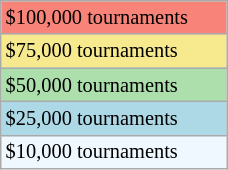<table class="wikitable" style="font-size:85%;" width=12%>
<tr bgcolor="#F88379">
<td>$100,000 tournaments</td>
</tr>
<tr bgcolor="#F7E98E">
<td>$75,000 tournaments</td>
</tr>
<tr bgcolor="#ADDFAD">
<td>$50,000 tournaments</td>
</tr>
<tr bgcolor=lightblue>
<td>$25,000 tournaments</td>
</tr>
<tr bgcolor="#f0f8ff">
<td>$10,000 tournaments</td>
</tr>
</table>
